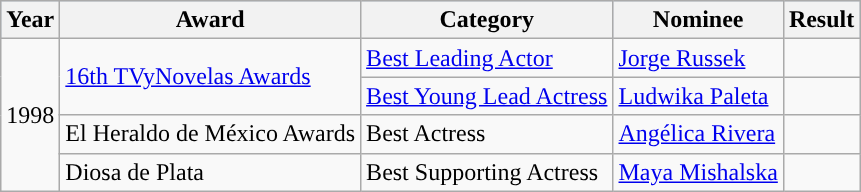<table class="wikitable">
<tr style="background:#b0c4de;">
<th>Year</th>
<th>Award</th>
<th>Category</th>
<th>Nominee</th>
<th>Result</th>
</tr>
<tr>
<td rowspan=4>1998</td>
<td rowspan=2><a href='#'>16th TVyNovelas Awards</a></td>
<td><a href='#'>Best Leading Actor</a></td>
<td><a href='#'>Jorge Russek</a></td>
<td></td>
</tr>
<tr>
<td><a href='#'>Best Young Lead Actress</a></td>
<td><a href='#'>Ludwika Paleta</a></td>
<td></td>
</tr>
<tr>
<td>El Heraldo de México Awards</td>
<td>Best Actress</td>
<td><a href='#'>Angélica Rivera</a></td>
<td></td>
</tr>
<tr>
<td>Diosa de Plata</td>
<td>Best Supporting Actress</td>
<td><a href='#'>Maya Mishalska</a></td>
<td></td>
</tr>
</table>
